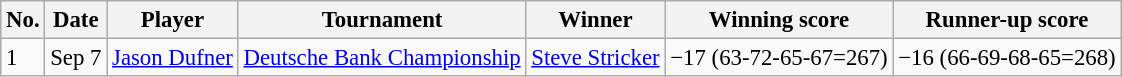<table class="wikitable" style="font-size:95%;">
<tr>
<th>No.</th>
<th>Date</th>
<th>Player</th>
<th>Tournament</th>
<th>Winner</th>
<th>Winning score</th>
<th>Runner-up score</th>
</tr>
<tr>
<td>1</td>
<td>Sep 7</td>
<td> <a href='#'>Jason Dufner</a></td>
<td><a href='#'>Deutsche Bank Championship</a></td>
<td> <a href='#'>Steve Stricker</a></td>
<td>−17 (63-72-65-67=267)</td>
<td>−16 (66-69-68-65=268)</td>
</tr>
</table>
